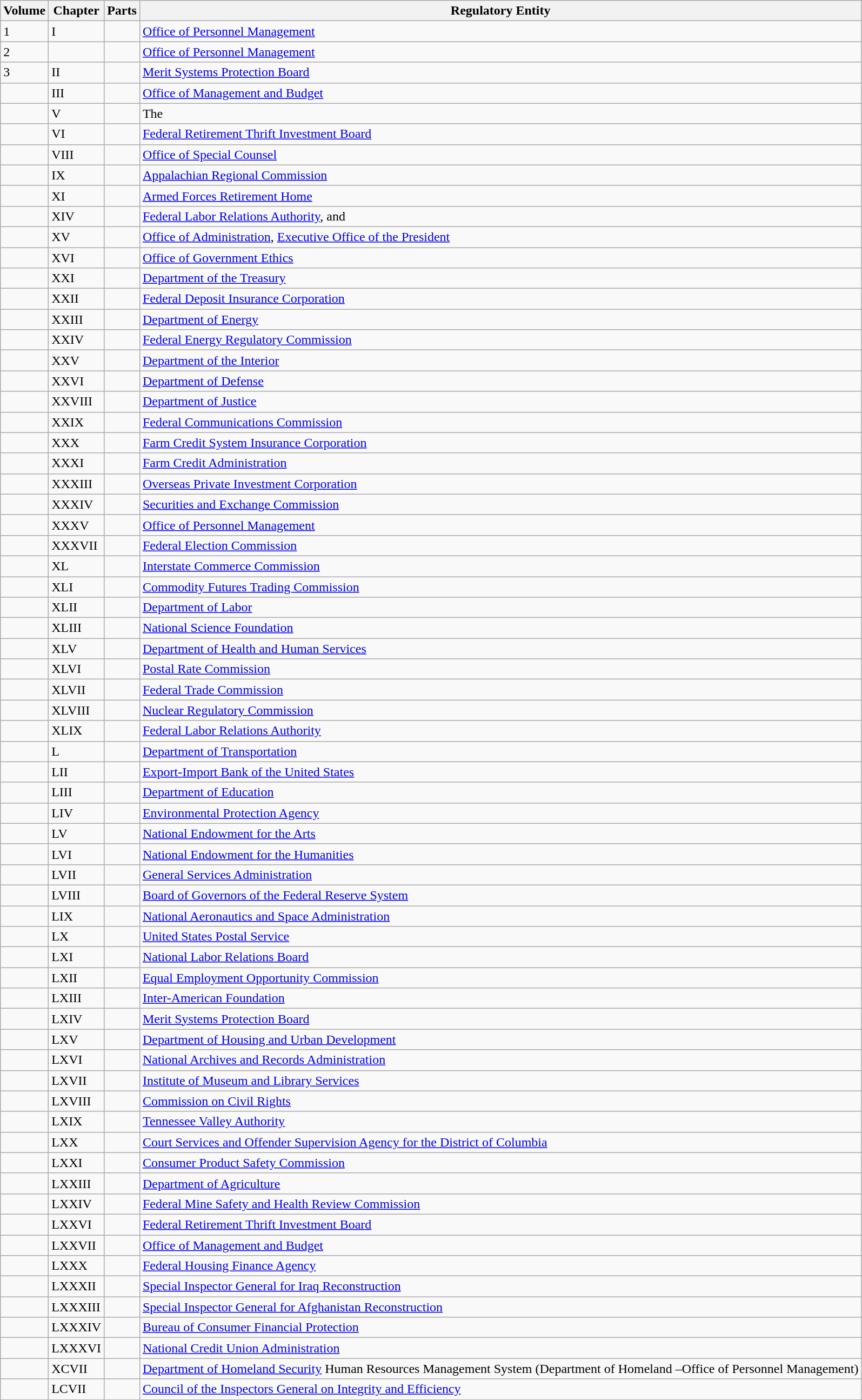<table class="wikitable">
<tr>
<th>Volume</th>
<th>Chapter</th>
<th>Parts</th>
<th>Regulatory Entity</th>
</tr>
<tr>
<td>1</td>
<td>I</td>
<td></td>
<td><a href='#'>Office of Personnel Management</a></td>
</tr>
<tr>
<td>2</td>
<td></td>
<td></td>
<td><a href='#'>Office of Personnel Management</a></td>
</tr>
<tr>
<td>3</td>
<td>II</td>
<td></td>
<td><a href='#'>Merit Systems Protection Board</a></td>
</tr>
<tr>
<td></td>
<td>III</td>
<td></td>
<td><a href='#'>Office of Management and Budget</a></td>
</tr>
<tr>
<td></td>
<td>V</td>
<td></td>
<td>The </td>
</tr>
<tr>
<td></td>
<td>VI</td>
<td></td>
<td><a href='#'>Federal Retirement Thrift Investment Board</a></td>
</tr>
<tr>
<td></td>
<td>VIII</td>
<td></td>
<td><a href='#'>Office of Special Counsel</a></td>
</tr>
<tr>
<td></td>
<td>IX</td>
<td></td>
<td><a href='#'>Appalachian Regional Commission</a></td>
</tr>
<tr>
<td></td>
<td>XI</td>
<td></td>
<td><a href='#'>Armed Forces Retirement Home</a></td>
</tr>
<tr>
<td></td>
<td>XIV</td>
<td></td>
<td><a href='#'>Federal Labor Relations Authority</a>,  and </td>
</tr>
<tr>
<td></td>
<td>XV</td>
<td></td>
<td><a href='#'>Office of Administration</a>, <a href='#'>Executive Office of the President</a></td>
</tr>
<tr>
<td></td>
<td>XVI</td>
<td></td>
<td><a href='#'>Office of Government Ethics</a></td>
</tr>
<tr>
<td></td>
<td>XXI</td>
<td></td>
<td><a href='#'>Department of the Treasury</a></td>
</tr>
<tr>
<td></td>
<td>XXII</td>
<td></td>
<td><a href='#'>Federal Deposit Insurance Corporation</a></td>
</tr>
<tr>
<td></td>
<td>XXIII</td>
<td></td>
<td><a href='#'>Department of Energy</a></td>
</tr>
<tr>
<td></td>
<td>XXIV</td>
<td></td>
<td><a href='#'>Federal Energy Regulatory Commission</a></td>
</tr>
<tr>
<td></td>
<td>XXV</td>
<td></td>
<td><a href='#'>Department of the Interior</a></td>
</tr>
<tr>
<td></td>
<td>XXVI</td>
<td></td>
<td><a href='#'>Department of Defense</a></td>
</tr>
<tr>
<td></td>
<td>XXVIII</td>
<td></td>
<td><a href='#'>Department of Justice</a></td>
</tr>
<tr>
<td></td>
<td>XXIX</td>
<td></td>
<td><a href='#'>Federal Communications Commission</a></td>
</tr>
<tr>
<td></td>
<td>XXX</td>
<td></td>
<td><a href='#'>Farm Credit System Insurance Corporation</a></td>
</tr>
<tr>
<td></td>
<td>XXXI</td>
<td></td>
<td><a href='#'>Farm Credit Administration</a></td>
</tr>
<tr>
<td></td>
<td>XXXIII</td>
<td></td>
<td><a href='#'>Overseas Private Investment Corporation</a></td>
</tr>
<tr>
<td></td>
<td>XXXIV</td>
<td></td>
<td><a href='#'>Securities and Exchange Commission</a></td>
</tr>
<tr>
<td></td>
<td>XXXV</td>
<td></td>
<td><a href='#'>Office of Personnel Management</a></td>
</tr>
<tr>
<td></td>
<td>XXXVII</td>
<td></td>
<td><a href='#'>Federal Election Commission</a></td>
</tr>
<tr>
<td></td>
<td>XL</td>
<td></td>
<td><a href='#'>Interstate Commerce Commission</a></td>
</tr>
<tr>
<td></td>
<td>XLI</td>
<td></td>
<td><a href='#'>Commodity Futures Trading Commission</a></td>
</tr>
<tr>
<td></td>
<td>XLII</td>
<td></td>
<td><a href='#'>Department of Labor</a></td>
</tr>
<tr>
<td></td>
<td>XLIII</td>
<td></td>
<td><a href='#'>National Science Foundation</a></td>
</tr>
<tr>
<td></td>
<td>XLV</td>
<td></td>
<td><a href='#'>Department of Health and Human Services</a></td>
</tr>
<tr>
<td></td>
<td>XLVI</td>
<td></td>
<td><a href='#'>Postal Rate Commission</a></td>
</tr>
<tr>
<td></td>
<td>XLVII</td>
<td></td>
<td><a href='#'>Federal Trade Commission</a></td>
</tr>
<tr>
<td></td>
<td>XLVIII</td>
<td></td>
<td><a href='#'>Nuclear Regulatory Commission</a></td>
</tr>
<tr>
<td></td>
<td>XLIX</td>
<td></td>
<td><a href='#'>Federal Labor Relations Authority</a></td>
</tr>
<tr>
<td></td>
<td>L</td>
<td></td>
<td><a href='#'>Department of Transportation</a></td>
</tr>
<tr>
<td></td>
<td>LII</td>
<td></td>
<td><a href='#'>Export-Import Bank of the United States</a></td>
</tr>
<tr>
<td></td>
<td>LIII</td>
<td></td>
<td><a href='#'>Department of Education</a></td>
</tr>
<tr>
<td></td>
<td>LIV</td>
<td></td>
<td><a href='#'>Environmental Protection Agency</a></td>
</tr>
<tr>
<td></td>
<td>LV</td>
<td></td>
<td><a href='#'>National Endowment for the Arts</a></td>
</tr>
<tr>
<td></td>
<td>LVI</td>
<td></td>
<td><a href='#'>National Endowment for the Humanities</a></td>
</tr>
<tr>
<td></td>
<td>LVII</td>
<td></td>
<td><a href='#'>General Services Administration</a></td>
</tr>
<tr>
<td></td>
<td>LVIII</td>
<td></td>
<td><a href='#'>Board of Governors of the Federal Reserve System</a></td>
</tr>
<tr>
<td></td>
<td>LIX</td>
<td></td>
<td><a href='#'>National Aeronautics and Space Administration</a></td>
</tr>
<tr>
<td></td>
<td>LX</td>
<td></td>
<td><a href='#'>United States Postal Service</a></td>
</tr>
<tr>
<td></td>
<td>LXI</td>
<td></td>
<td><a href='#'>National Labor Relations Board</a></td>
</tr>
<tr>
<td></td>
<td>LXII</td>
<td></td>
<td><a href='#'>Equal Employment Opportunity Commission</a></td>
</tr>
<tr>
<td></td>
<td>LXIII</td>
<td></td>
<td><a href='#'>Inter-American Foundation</a></td>
</tr>
<tr>
<td></td>
<td>LXIV</td>
<td></td>
<td><a href='#'>Merit Systems Protection Board</a></td>
</tr>
<tr>
<td></td>
<td>LXV</td>
<td></td>
<td><a href='#'>Department of Housing and Urban Development</a></td>
</tr>
<tr>
<td></td>
<td>LXVI</td>
<td></td>
<td><a href='#'>National Archives and Records Administration</a></td>
</tr>
<tr>
<td></td>
<td>LXVII</td>
<td></td>
<td><a href='#'>Institute of Museum and Library Services</a></td>
</tr>
<tr>
<td></td>
<td>LXVIII</td>
<td></td>
<td><a href='#'>Commission on Civil Rights</a></td>
</tr>
<tr>
<td></td>
<td>LXIX</td>
<td></td>
<td><a href='#'>Tennessee Valley Authority</a></td>
</tr>
<tr>
<td></td>
<td>LXX</td>
<td></td>
<td><a href='#'>Court Services and Offender Supervision Agency for the District of Columbia</a></td>
</tr>
<tr>
<td></td>
<td>LXXI</td>
<td></td>
<td><a href='#'>Consumer Product Safety Commission</a></td>
</tr>
<tr>
<td></td>
<td>LXXIII</td>
<td></td>
<td><a href='#'>Department of Agriculture</a></td>
</tr>
<tr>
<td></td>
<td>LXXIV</td>
<td></td>
<td><a href='#'>Federal Mine Safety and Health Review Commission</a></td>
</tr>
<tr>
<td></td>
<td>LXXVI</td>
<td></td>
<td><a href='#'>Federal Retirement Thrift Investment Board</a></td>
</tr>
<tr>
<td></td>
<td>LXXVII</td>
<td></td>
<td><a href='#'>Office of Management and Budget</a></td>
</tr>
<tr>
<td></td>
<td>LXXX</td>
<td></td>
<td><a href='#'>Federal Housing Finance Agency</a></td>
</tr>
<tr>
<td></td>
<td>LXXXII</td>
<td></td>
<td><a href='#'>Special Inspector General for Iraq Reconstruction</a></td>
</tr>
<tr>
<td></td>
<td>LXXXIII</td>
<td></td>
<td><a href='#'>Special Inspector General for Afghanistan Reconstruction</a></td>
</tr>
<tr>
<td></td>
<td>LXXXIV</td>
<td></td>
<td><a href='#'>Bureau of Consumer Financial Protection</a></td>
</tr>
<tr>
<td></td>
<td>LXXXVI</td>
<td></td>
<td><a href='#'>National Credit Union Administration</a></td>
</tr>
<tr>
<td></td>
<td>XCVII</td>
<td></td>
<td><a href='#'>Department of Homeland Security</a> Human Resources Management System (Department of Homeland –Office of Personnel Management)</td>
</tr>
<tr>
<td></td>
<td>LCVII</td>
<td></td>
<td><a href='#'>Council of the Inspectors General on Integrity and Efficiency</a></td>
</tr>
</table>
